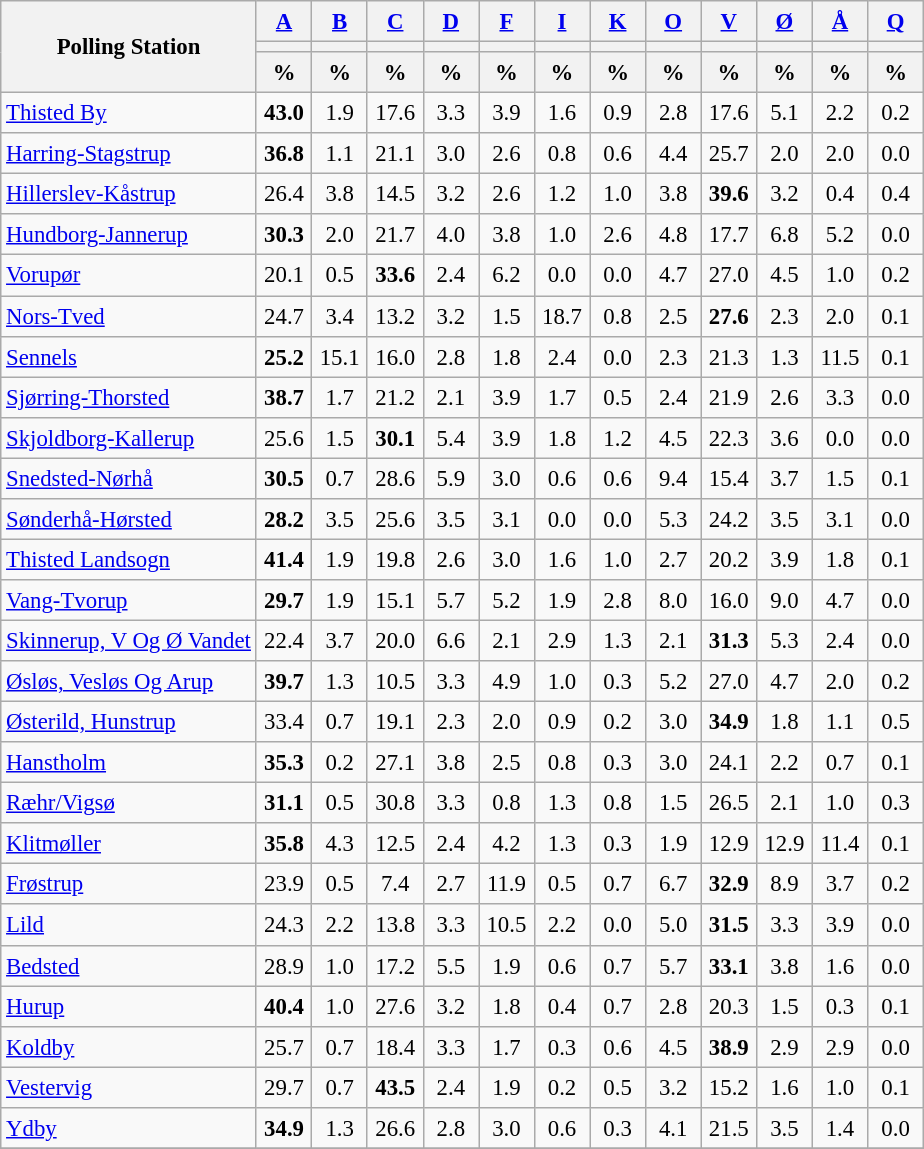<table class="wikitable sortable" style="text-align:right; font-size:95%; line-height:20px;">
<tr>
<th rowspan="3">Polling Station</th>
<th width=30px class=unsortable><a href='#'>A</a></th>
<th width=30px class=unsortable><a href='#'>B</a></th>
<th width=30px class=unsortable><a href='#'>C</a></th>
<th width=30px class=unsortable><a href='#'>D</a></th>
<th width=30px class=unsortable><a href='#'>F</a></th>
<th width=30px class=unsortable><a href='#'>I</a></th>
<th width=30px class=unsortable><a href='#'>K</a></th>
<th width=30px class=unsortable><a href='#'>O</a></th>
<th width=30px class=unsortable><a href='#'>V</a></th>
<th width=30px class=unsortable><a href='#'>Ø</a></th>
<th width=30px class=unsortable><a href='#'>Å</a></th>
<th width=30px class=unsortable><a href='#'>Q</a></th>
</tr>
<tr>
<th style=background:></th>
<th style=background:></th>
<th style=background:></th>
<th style=background:></th>
<th style=background:></th>
<th style=background:></th>
<th style=background:></th>
<th style=background:></th>
<th style=background:></th>
<th style=background:></th>
<th style=background:></th>
<th style=background:></th>
</tr>
<tr>
<th align=center data-sort-type=number>%</th>
<th align=center data-sort-type=number>%</th>
<th align=center data-sort-type=number>%</th>
<th align=center data-sort-type=number>%</th>
<th align=center data-sort-type=number>%</th>
<th align=center data-sort-type=number>%</th>
<th align=center data-sort-type=number>%</th>
<th align=center data-sort-type=number>%</th>
<th align=center data-sort-type=number>%</th>
<th align=center data-sort-type=number>%</th>
<th align=center data-sort-type=number>%</th>
<th align=center data-sort-type=number>%</th>
</tr>
<tr>
<td align=left><a href='#'>Thisted By</a></td>
<td align=center ><strong>43.0</strong></td>
<td align=center>1.9</td>
<td align=center>17.6</td>
<td align=center>3.3</td>
<td align=center>3.9</td>
<td align=center>1.6</td>
<td align=center>0.9</td>
<td align=center>2.8</td>
<td align=center>17.6</td>
<td align=center>5.1</td>
<td align=center>2.2</td>
<td align=center>0.2</td>
</tr>
<tr>
<td align=left><a href='#'>Harring-Stagstrup</a></td>
<td align=center ><strong>36.8</strong></td>
<td align=center>1.1</td>
<td align=center>21.1</td>
<td align=center>3.0</td>
<td align=center>2.6</td>
<td align=center>0.8</td>
<td align=center>0.6</td>
<td align=center>4.4</td>
<td align=center>25.7</td>
<td align=center>2.0</td>
<td align=center>2.0</td>
<td align=center>0.0</td>
</tr>
<tr>
<td align=left><a href='#'>Hillerslev-Kåstrup</a></td>
<td align=center>26.4</td>
<td align=center>3.8</td>
<td align=center>14.5</td>
<td align=center>3.2</td>
<td align=center>2.6</td>
<td align=center>1.2</td>
<td align=center>1.0</td>
<td align=center>3.8</td>
<td align=center ><strong>39.6</strong></td>
<td align=center>3.2</td>
<td align=center>0.4</td>
<td align=center>0.4</td>
</tr>
<tr>
<td align=left><a href='#'>Hundborg-Jannerup</a></td>
<td align=center ><strong>30.3</strong></td>
<td align=center>2.0</td>
<td align=center>21.7</td>
<td align=center>4.0</td>
<td align=center>3.8</td>
<td align=center>1.0</td>
<td align=center>2.6</td>
<td align=center>4.8</td>
<td align=center>17.7</td>
<td align=center>6.8</td>
<td align=center>5.2</td>
<td align=center>0.0</td>
</tr>
<tr>
<td align=left><a href='#'>Vorupør</a></td>
<td align=center>20.1</td>
<td align=center>0.5</td>
<td align=center ><strong>33.6</strong></td>
<td align=center>2.4</td>
<td align=center>6.2</td>
<td align=center>0.0</td>
<td align=center>0.0</td>
<td align=center>4.7</td>
<td align=center>27.0</td>
<td align=center>4.5</td>
<td align=center>1.0</td>
<td align=center>0.2</td>
</tr>
<tr>
<td align=left><a href='#'>Nors-Tved</a></td>
<td align=center>24.7</td>
<td align=center>3.4</td>
<td align=center>13.2</td>
<td align=center>3.2</td>
<td align=center>1.5</td>
<td align=center>18.7</td>
<td align=center>0.8</td>
<td align=center>2.5</td>
<td align=center ><strong>27.6</strong></td>
<td align=center>2.3</td>
<td align=center>2.0</td>
<td align=center>0.1</td>
</tr>
<tr>
<td align=left><a href='#'>Sennels</a></td>
<td align=center ><strong>25.2</strong></td>
<td align=center>15.1</td>
<td align=center>16.0</td>
<td align=center>2.8</td>
<td align=center>1.8</td>
<td align=center>2.4</td>
<td align=center>0.0</td>
<td align=center>2.3</td>
<td align=center>21.3</td>
<td align=center>1.3</td>
<td align=center>11.5</td>
<td align=center>0.1</td>
</tr>
<tr>
<td align=left><a href='#'>Sjørring-Thorsted</a></td>
<td align=center ><strong>38.7</strong></td>
<td align=center>1.7</td>
<td align=center>21.2</td>
<td align=center>2.1</td>
<td align=center>3.9</td>
<td align=center>1.7</td>
<td align=center>0.5</td>
<td align=center>2.4</td>
<td align=center>21.9</td>
<td align=center>2.6</td>
<td align=center>3.3</td>
<td align=center>0.0</td>
</tr>
<tr>
<td align=left><a href='#'>Skjoldborg-Kallerup</a></td>
<td align=center>25.6</td>
<td align=center>1.5</td>
<td align=center ><strong>30.1</strong></td>
<td align=center>5.4</td>
<td align=center>3.9</td>
<td align=center>1.8</td>
<td align=center>1.2</td>
<td align=center>4.5</td>
<td align=center>22.3</td>
<td align=center>3.6</td>
<td align=center>0.0</td>
<td align=center>0.0</td>
</tr>
<tr>
<td align=left><a href='#'>Snedsted-Nørhå</a></td>
<td align=center ><strong>30.5</strong></td>
<td align=center>0.7</td>
<td align=center>28.6</td>
<td align=center>5.9</td>
<td align=center>3.0</td>
<td align=center>0.6</td>
<td align=center>0.6</td>
<td align=center>9.4</td>
<td align=center>15.4</td>
<td align=center>3.7</td>
<td align=center>1.5</td>
<td align=center>0.1</td>
</tr>
<tr>
<td align=left><a href='#'>Sønderhå-Hørsted</a></td>
<td align=center ><strong>28.2</strong></td>
<td align=center>3.5</td>
<td align=center>25.6</td>
<td align=center>3.5</td>
<td align=center>3.1</td>
<td align=center>0.0</td>
<td align=center>0.0</td>
<td align=center>5.3</td>
<td align=center>24.2</td>
<td align=center>3.5</td>
<td align=center>3.1</td>
<td align=center>0.0</td>
</tr>
<tr>
<td align=left><a href='#'>Thisted Landsogn</a></td>
<td align=center ><strong>41.4</strong></td>
<td align=center>1.9</td>
<td align=center>19.8</td>
<td align=center>2.6</td>
<td align=center>3.0</td>
<td align=center>1.6</td>
<td align=center>1.0</td>
<td align=center>2.7</td>
<td align=center>20.2</td>
<td align=center>3.9</td>
<td align=center>1.8</td>
<td align=center>0.1</td>
</tr>
<tr>
<td align=left><a href='#'>Vang-Tvorup</a></td>
<td align=center ><strong>29.7</strong></td>
<td align=center>1.9</td>
<td align=center>15.1</td>
<td align=center>5.7</td>
<td align=center>5.2</td>
<td align=center>1.9</td>
<td align=center>2.8</td>
<td align=center>8.0</td>
<td align=center>16.0</td>
<td align=center>9.0</td>
<td align=center>4.7</td>
<td align=center>0.0</td>
</tr>
<tr>
<td align=left><a href='#'>Skinnerup, V Og Ø Vandet</a></td>
<td align=center>22.4</td>
<td align=center>3.7</td>
<td align=center>20.0</td>
<td align=center>6.6</td>
<td align=center>2.1</td>
<td align=center>2.9</td>
<td align=center>1.3</td>
<td align=center>2.1</td>
<td align=center ><strong>31.3</strong></td>
<td align=center>5.3</td>
<td align=center>2.4</td>
<td align=center>0.0</td>
</tr>
<tr>
<td align=left><a href='#'>Øsløs, Vesløs Og Arup</a></td>
<td align=center ><strong>39.7</strong></td>
<td align=center>1.3</td>
<td align=center>10.5</td>
<td align=center>3.3</td>
<td align=center>4.9</td>
<td align=center>1.0</td>
<td align=center>0.3</td>
<td align=center>5.2</td>
<td align=center>27.0</td>
<td align=center>4.7</td>
<td align=center>2.0</td>
<td align=center>0.2</td>
</tr>
<tr>
<td align=left><a href='#'>Østerild, Hunstrup</a></td>
<td align=center>33.4</td>
<td align=center>0.7</td>
<td align=center>19.1</td>
<td align=center>2.3</td>
<td align=center>2.0</td>
<td align=center>0.9</td>
<td align=center>0.2</td>
<td align=center>3.0</td>
<td align=center ><strong>34.9</strong></td>
<td align=center>1.8</td>
<td align=center>1.1</td>
<td align=center>0.5</td>
</tr>
<tr>
<td align=left><a href='#'>Hanstholm</a></td>
<td align=center ><strong>35.3</strong></td>
<td align=center>0.2</td>
<td align=center>27.1</td>
<td align=center>3.8</td>
<td align=center>2.5</td>
<td align=center>0.8</td>
<td align=center>0.3</td>
<td align=center>3.0</td>
<td align=center>24.1</td>
<td align=center>2.2</td>
<td align=center>0.7</td>
<td align=center>0.1</td>
</tr>
<tr>
<td align=left><a href='#'>Ræhr/Vigsø</a></td>
<td align=center ><strong>31.1</strong></td>
<td align=center>0.5</td>
<td align=center>30.8</td>
<td align=center>3.3</td>
<td align=center>0.8</td>
<td align=center>1.3</td>
<td align=center>0.8</td>
<td align=center>1.5</td>
<td align=center>26.5</td>
<td align=center>2.1</td>
<td align=center>1.0</td>
<td align=center>0.3</td>
</tr>
<tr>
<td align=left><a href='#'>Klitmøller</a></td>
<td align=center ><strong>35.8</strong></td>
<td align=center>4.3</td>
<td align=center>12.5</td>
<td align=center>2.4</td>
<td align=center>4.2</td>
<td align=center>1.3</td>
<td align=center>0.3</td>
<td align=center>1.9</td>
<td align=center>12.9</td>
<td align=center>12.9</td>
<td align=center>11.4</td>
<td align=center>0.1</td>
</tr>
<tr>
<td align=left><a href='#'>Frøstrup</a></td>
<td align=center>23.9</td>
<td align=center>0.5</td>
<td align=center>7.4</td>
<td align=center>2.7</td>
<td align=center>11.9</td>
<td align=center>0.5</td>
<td align=center>0.7</td>
<td align=center>6.7</td>
<td align=center ><strong>32.9</strong></td>
<td align=center>8.9</td>
<td align=center>3.7</td>
<td align=center>0.2</td>
</tr>
<tr>
<td align=left><a href='#'>Lild</a></td>
<td align=center>24.3</td>
<td align=center>2.2</td>
<td align=center>13.8</td>
<td align=center>3.3</td>
<td align=center>10.5</td>
<td align=center>2.2</td>
<td align=center>0.0</td>
<td align=center>5.0</td>
<td align=center ><strong>31.5</strong></td>
<td align=center>3.3</td>
<td align=center>3.9</td>
<td align=center>0.0</td>
</tr>
<tr>
<td align=left><a href='#'>Bedsted</a></td>
<td align=center>28.9</td>
<td align=center>1.0</td>
<td align=center>17.2</td>
<td align=center>5.5</td>
<td align=center>1.9</td>
<td align=center>0.6</td>
<td align=center>0.7</td>
<td align=center>5.7</td>
<td align=center ><strong>33.1</strong></td>
<td align=center>3.8</td>
<td align=center>1.6</td>
<td align=center>0.0</td>
</tr>
<tr>
<td align=left><a href='#'>Hurup</a></td>
<td align=center ><strong>40.4</strong></td>
<td align=center>1.0</td>
<td align=center>27.6</td>
<td align=center>3.2</td>
<td align=center>1.8</td>
<td align=center>0.4</td>
<td align=center>0.7</td>
<td align=center>2.8</td>
<td align=center>20.3</td>
<td align=center>1.5</td>
<td align=center>0.3</td>
<td align=center>0.1</td>
</tr>
<tr>
<td align=left><a href='#'>Koldby</a></td>
<td align=center>25.7</td>
<td align=center>0.7</td>
<td align=center>18.4</td>
<td align=center>3.3</td>
<td align=center>1.7</td>
<td align=center>0.3</td>
<td align=center>0.6</td>
<td align=center>4.5</td>
<td align=center ><strong>38.9</strong></td>
<td align=center>2.9</td>
<td align=center>2.9</td>
<td align=center>0.0</td>
</tr>
<tr>
<td align=left><a href='#'>Vestervig</a></td>
<td align=center>29.7</td>
<td align=center>0.7</td>
<td align=center ><strong>43.5</strong></td>
<td align=center>2.4</td>
<td align=center>1.9</td>
<td align=center>0.2</td>
<td align=center>0.5</td>
<td align=center>3.2</td>
<td align=center>15.2</td>
<td align=center>1.6</td>
<td align=center>1.0</td>
<td align=center>0.1</td>
</tr>
<tr>
<td align=left><a href='#'>Ydby</a></td>
<td align=center ><strong>34.9</strong></td>
<td align=center>1.3</td>
<td align=center>26.6</td>
<td align=center>2.8</td>
<td align=center>3.0</td>
<td align=center>0.6</td>
<td align=center>0.3</td>
<td align=center>4.1</td>
<td align=center>21.5</td>
<td align=center>3.5</td>
<td align=center>1.4</td>
<td align=center>0.0</td>
</tr>
<tr>
</tr>
</table>
